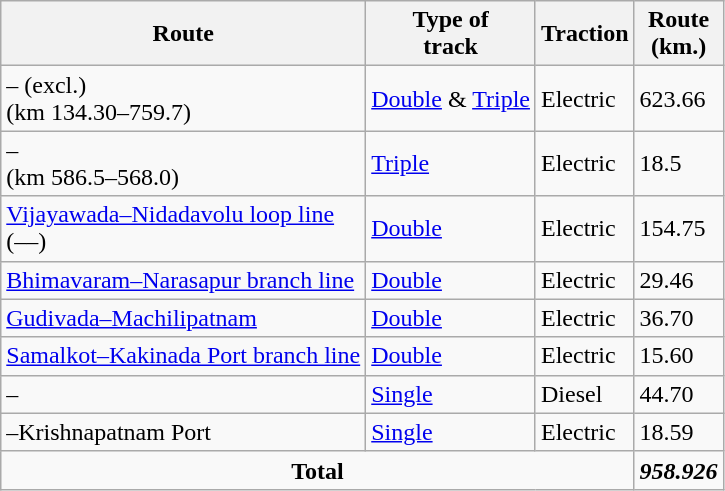<table class="wikitable">
<tr>
<th>Route</th>
<th>Type of<br>track</th>
<th>Traction</th>
<th>Route<br>(km.)</th>
</tr>
<tr>
<td>– (excl.)<br>(km 134.30–759.7)<br></td>
<td><a href='#'>Double</a>  & <a href='#'>Triple</a></td>
<td>Electric</td>
<td>623.66</td>
</tr>
<tr>
<td>–<br>(km 586.5–568.0)</td>
<td><a href='#'>Triple</a></td>
<td>Electric</td>
<td>18.5</td>
</tr>
<tr>
<td><a href='#'>Vijayawada–Nidadavolu loop line</a><br>(––)</td>
<td><a href='#'>Double</a></td>
<td>Electric</td>
<td>154.75</td>
</tr>
<tr>
<td><a href='#'>Bhimavaram–Narasapur branch line</a></td>
<td><a href='#'>Double</a></td>
<td>Electric</td>
<td>29.46</td>
</tr>
<tr>
<td><a href='#'>Gudivada–Machilipatnam</a></td>
<td><a href='#'>Double</a></td>
<td>Electric</td>
<td>36.70</td>
</tr>
<tr>
<td><a href='#'>Samalkot–Kakinada Port branch line</a></td>
<td><a href='#'>Double</a></td>
<td>Electric</td>
<td>15.60</td>
</tr>
<tr>
<td>–</td>
<td><a href='#'>Single</a></td>
<td>Diesel</td>
<td>44.70</td>
</tr>
<tr>
<td>–Krishnapatnam Port</td>
<td><a href='#'>Single</a></td>
<td>Electric</td>
<td>18.59</td>
</tr>
<tr>
<td colspan="3" style="text-align:center;"><strong>Total</strong></td>
<td><strong><em>958.926</em></strong></td>
</tr>
</table>
